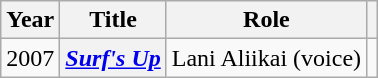<table class="wikitable plainrowheaders">
<tr>
<th scope="col">Year</th>
<th scope="col">Title</th>
<th scope="col">Role</th>
<th scope="col"></th>
</tr>
<tr>
<td>2007</td>
<th scope="row"><em><a href='#'>Surf's Up</a></em></th>
<td>Lani Aliikai (voice)</td>
<td style="text-align:center;"></td>
</tr>
</table>
